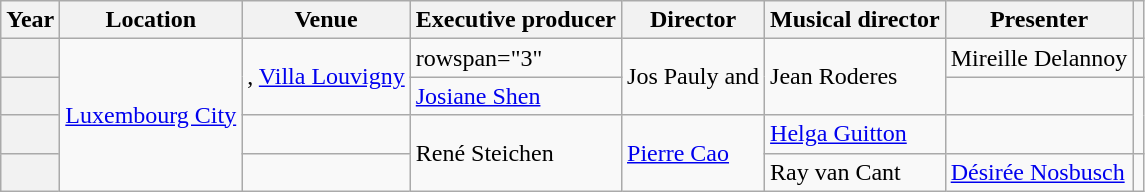<table class="wikitable plainrowheaders">
<tr>
<th scope="col">Year</th>
<th scope="col">Location</th>
<th scope="col">Venue</th>
<th scope="col">Executive producer</th>
<th scope="col">Director</th>
<th scope="col">Musical director</th>
<th scope="col">Presenter</th>
<th scope="col"></th>
</tr>
<tr>
<th scope="row"></th>
<td rowspan="4"><a href='#'>Luxembourg City</a></td>
<td rowspan="2">, <a href='#'>Villa Louvigny</a></td>
<td>rowspan="3" </td>
<td rowspan="2">Jos Pauly and </td>
<td rowspan="2">Jean Roderes</td>
<td>Mireille Delannoy</td>
<td></td>
</tr>
<tr>
<th scope="row"></th>
<td><a href='#'>Josiane Shen</a></td>
<td></td>
</tr>
<tr>
<th scope="row"></th>
<td></td>
<td rowspan="2">René Steichen</td>
<td rowspan="2"><a href='#'>Pierre Cao</a></td>
<td><a href='#'>Helga Guitton</a></td>
<td></td>
</tr>
<tr>
<th scope="row"></th>
<td></td>
<td>Ray van Cant</td>
<td><a href='#'>Désirée Nosbusch</a></td>
<td></td>
</tr>
</table>
